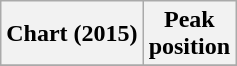<table class="wikitable plainrowheaders" style="text-align:center">
<tr>
<th>Chart (2015)</th>
<th>Peak<br>position</th>
</tr>
<tr>
</tr>
</table>
